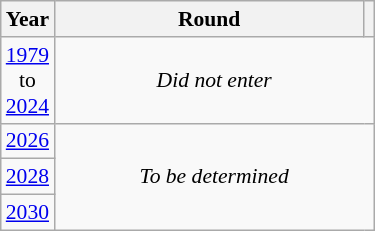<table class="wikitable" style="text-align: center; font-size:90%">
<tr>
<th>Year</th>
<th style="width:200px">Round</th>
<th></th>
</tr>
<tr>
<td><a href='#'>1979</a><br>to<br><a href='#'>2024</a></td>
<td colspan="2"><em>Did not enter</em></td>
</tr>
<tr>
<td><a href='#'>2026</a></td>
<td colspan="2" rowspan="3"><em>To be determined</em></td>
</tr>
<tr>
<td><a href='#'>2028</a></td>
</tr>
<tr>
<td><a href='#'>2030</a></td>
</tr>
</table>
